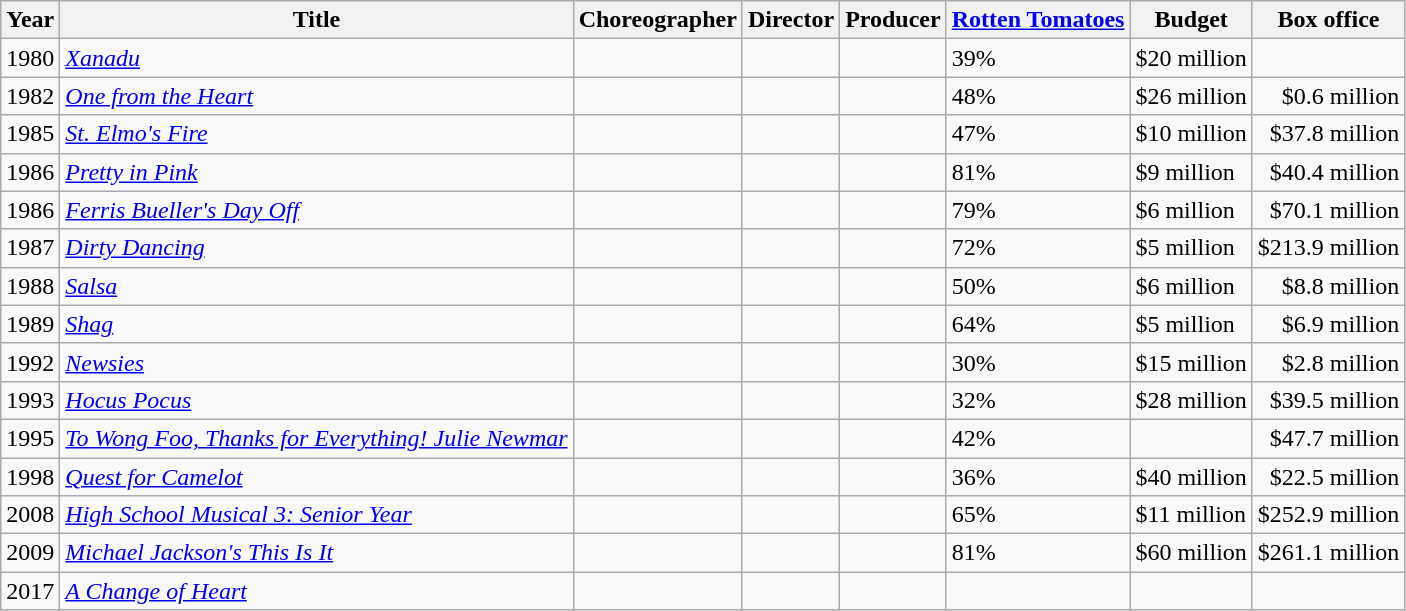<table class="wikitable sortable">
<tr>
<th>Year</th>
<th>Title</th>
<th>Choreographer</th>
<th>Director</th>
<th>Producer</th>
<th><a href='#'>Rotten Tomatoes</a></th>
<th>Budget</th>
<th>Box office</th>
</tr>
<tr>
<td>1980</td>
<td><em><a href='#'>Xanadu</a></em></td>
<td></td>
<td></td>
<td></td>
<td>39%</td>
<td>$20 million</td>
<td style="text-align:right;"></td>
</tr>
<tr>
<td>1982</td>
<td><em><a href='#'>One from the Heart</a></em></td>
<td></td>
<td></td>
<td></td>
<td>48%</td>
<td>$26 million</td>
<td style="text-align:right;">$0.6 million</td>
</tr>
<tr>
<td>1985</td>
<td><em><a href='#'>St. Elmo's Fire</a></em></td>
<td></td>
<td></td>
<td></td>
<td>47%</td>
<td>$10 million</td>
<td style="text-align:right;">$37.8 million</td>
</tr>
<tr>
<td>1986</td>
<td><em><a href='#'>Pretty in Pink</a></em></td>
<td></td>
<td></td>
<td></td>
<td>81%</td>
<td>$9 million</td>
<td style="text-align:right;">$40.4 million</td>
</tr>
<tr>
<td>1986</td>
<td><em><a href='#'>Ferris Bueller's Day Off</a></em></td>
<td></td>
<td></td>
<td></td>
<td>79%</td>
<td>$6 million</td>
<td style="text-align:right;">$70.1 million</td>
</tr>
<tr>
<td>1987</td>
<td><em><a href='#'>Dirty Dancing</a></em></td>
<td></td>
<td></td>
<td></td>
<td>72%</td>
<td>$5 million</td>
<td style="text-align:right;">$213.9 million</td>
</tr>
<tr>
<td>1988</td>
<td><em><a href='#'>Salsa</a></em></td>
<td></td>
<td></td>
<td></td>
<td>50%</td>
<td>$6 million</td>
<td style="text-align:right;">$8.8 million</td>
</tr>
<tr>
<td>1989</td>
<td><em><a href='#'>Shag</a></em></td>
<td></td>
<td></td>
<td></td>
<td>64%</td>
<td>$5 million</td>
<td style="text-align:right;">$6.9 million</td>
</tr>
<tr>
<td>1992</td>
<td><em><a href='#'>Newsies</a></em></td>
<td></td>
<td></td>
<td></td>
<td>30%</td>
<td>$15 million</td>
<td style="text-align:right;">$2.8 million</td>
</tr>
<tr>
<td>1993</td>
<td><em><a href='#'>Hocus Pocus</a></em></td>
<td></td>
<td></td>
<td></td>
<td>32%</td>
<td>$28 million</td>
<td style="text-align:right;">$39.5 million</td>
</tr>
<tr>
<td>1995</td>
<td><em><a href='#'>To Wong Foo, Thanks for Everything! Julie Newmar</a></em></td>
<td></td>
<td></td>
<td></td>
<td>42%</td>
<td></td>
<td style="text-align:right;">$47.7 million</td>
</tr>
<tr>
<td>1998</td>
<td><em><a href='#'>Quest for Camelot</a></em></td>
<td></td>
<td></td>
<td></td>
<td>36%</td>
<td>$40 million</td>
<td style="text-align:right;">$22.5 million</td>
</tr>
<tr>
<td>2008</td>
<td><em><a href='#'>High School Musical 3: Senior Year</a></em></td>
<td></td>
<td></td>
<td></td>
<td>65%</td>
<td>$11 million</td>
<td style="text-align:right;">$252.9 million</td>
</tr>
<tr>
<td>2009</td>
<td><em><a href='#'>Michael Jackson's This Is It</a></em></td>
<td></td>
<td></td>
<td></td>
<td>81%</td>
<td>$60 million</td>
<td style="text-align:right;">$261.1 million</td>
</tr>
<tr>
<td>2017</td>
<td><em><a href='#'>A Change of Heart</a></em></td>
<td></td>
<td></td>
<td></td>
<td></td>
<td></td>
<td></td>
</tr>
</table>
